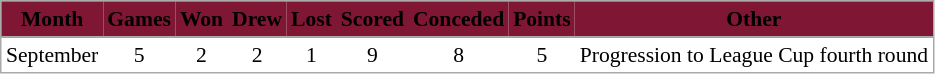<table cellspacing="0" cellpadding="3" style="border:1px solid #AAAAAA;font-size:90%">
<tr bgcolor="#7F1734">
<th style="border-bottom:1px solid #AAAAAA" align="center"><span>Month</span></th>
<th style="border-bottom:1px solid #AAAAAA" align="center"><span>Games</span></th>
<th style="border-bottom:1px solid #AAAAAA" align="center"><span>Won</span></th>
<th style="border-bottom:1px solid #AAAAAA" align="center"><span>Drew</span></th>
<th style="border-bottom:1px solid #AAAAAA" align="center"><span>Lost</span></th>
<th style="border-bottom:1px solid #AAAAAA" align="center"><span>Scored</span></th>
<th style="border-bottom:1px solid #AAAAAA" align="center"><span>Conceded</span></th>
<th style="border-bottom:1px solid #AAAAAA" align="center"><span>Points</span></th>
<th style="border-bottom:1px solid #AAAAAA" align="center"><span>Other</span></th>
</tr>
<tr>
<td align="center">September</td>
<td align="center">5</td>
<td align="center">2</td>
<td align="center">2</td>
<td align="center">1</td>
<td align="center">9</td>
<td align="center">8</td>
<td align="center">5</td>
<td align="center">Progression to League Cup fourth round</td>
</tr>
</table>
